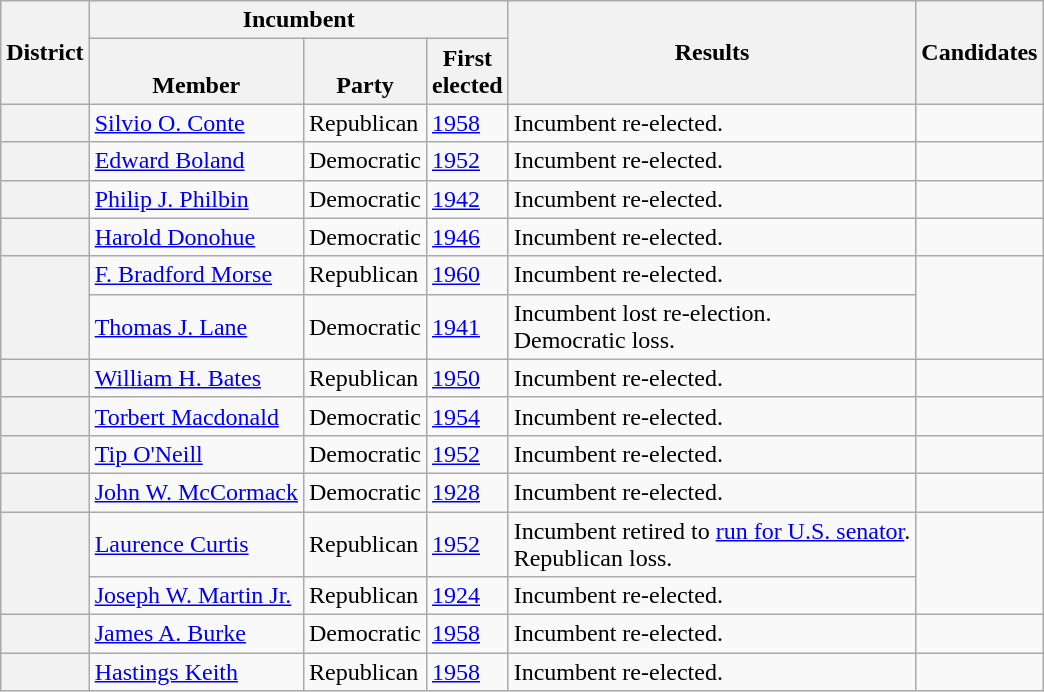<table class="wikitable sortable">
<tr>
<th rowspan=2>District</th>
<th colspan=3>Incumbent</th>
<th rowspan=2>Results</th>
<th rowspan=2 class="unsortable">Candidates</th>
</tr>
<tr valign=bottom>
<th>Member</th>
<th>Party</th>
<th>First<br>elected</th>
</tr>
<tr>
<th></th>
<td><a href='#'>Silvio O. Conte</a></td>
<td>Republican</td>
<td><a href='#'>1958</a></td>
<td>Incumbent re-elected.</td>
<td nowrap></td>
</tr>
<tr>
<th></th>
<td><a href='#'>Edward Boland</a></td>
<td>Democratic</td>
<td><a href='#'>1952</a></td>
<td>Incumbent re-elected.</td>
<td nowrap></td>
</tr>
<tr>
<th></th>
<td><a href='#'>Philip J. Philbin</a></td>
<td>Democratic</td>
<td><a href='#'>1942</a></td>
<td>Incumbent re-elected.</td>
<td nowrap></td>
</tr>
<tr>
<th></th>
<td><a href='#'>Harold Donohue</a></td>
<td>Democratic</td>
<td><a href='#'>1946</a></td>
<td>Incumbent re-elected.</td>
<td nowrap></td>
</tr>
<tr>
<th rowspan=2></th>
<td><a href='#'>F. Bradford Morse</a></td>
<td>Republican</td>
<td><a href='#'>1960</a></td>
<td>Incumbent re-elected.</td>
<td rowspan=2 nowrap></td>
</tr>
<tr>
<td><a href='#'>Thomas J. Lane</a><br></td>
<td>Democratic</td>
<td><a href='#'>1941 </a></td>
<td>Incumbent lost re-election.<br>Democratic loss.</td>
</tr>
<tr>
<th></th>
<td><a href='#'>William H. Bates</a></td>
<td>Republican</td>
<td><a href='#'>1950</a></td>
<td>Incumbent re-elected.</td>
<td nowrap></td>
</tr>
<tr>
<th></th>
<td><a href='#'>Torbert Macdonald</a><br></td>
<td>Democratic</td>
<td><a href='#'>1954</a></td>
<td>Incumbent re-elected.</td>
<td nowrap></td>
</tr>
<tr>
<th></th>
<td><a href='#'>Tip O'Neill</a><br></td>
<td>Democratic</td>
<td><a href='#'>1952</a></td>
<td>Incumbent re-elected.</td>
<td nowrap></td>
</tr>
<tr>
<th></th>
<td><a href='#'>John W. McCormack</a><br></td>
<td>Democratic</td>
<td><a href='#'>1928</a></td>
<td>Incumbent re-elected.</td>
<td nowrap></td>
</tr>
<tr>
<th rowspan=2></th>
<td><a href='#'>Laurence Curtis</a></td>
<td>Republican</td>
<td><a href='#'>1952</a></td>
<td>Incumbent retired to <a href='#'>run for U.S. senator</a>.<br>Republican loss.</td>
<td rowspan=2 nowrap></td>
</tr>
<tr>
<td><a href='#'>Joseph W. Martin Jr.</a><br></td>
<td>Republican</td>
<td><a href='#'>1924</a></td>
<td>Incumbent re-elected.</td>
</tr>
<tr>
<th></th>
<td><a href='#'>James A. Burke</a><br></td>
<td>Democratic</td>
<td><a href='#'>1958</a></td>
<td>Incumbent re-elected.</td>
<td nowrap></td>
</tr>
<tr>
<th></th>
<td><a href='#'>Hastings Keith</a><br></td>
<td>Republican</td>
<td><a href='#'>1958</a></td>
<td>Incumbent re-elected.</td>
<td nowrap></td>
</tr>
</table>
